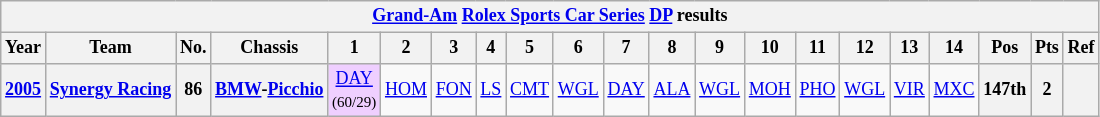<table class="wikitable" style="text-align:center; font-size:75%">
<tr>
<th colspan=21><a href='#'>Grand-Am</a> <a href='#'>Rolex Sports Car Series</a> <a href='#'>DP</a> results</th>
</tr>
<tr>
<th>Year</th>
<th>Team</th>
<th>No.</th>
<th>Chassis</th>
<th>1</th>
<th>2</th>
<th>3</th>
<th>4</th>
<th>5</th>
<th>6</th>
<th>7</th>
<th>8</th>
<th>9</th>
<th>10</th>
<th>11</th>
<th>12</th>
<th>13</th>
<th>14</th>
<th>Pos</th>
<th>Pts</th>
<th>Ref</th>
</tr>
<tr>
<th><a href='#'>2005</a></th>
<th><a href='#'>Synergy Racing</a></th>
<th>86</th>
<th><a href='#'>BMW</a>-<a href='#'>Picchio</a></th>
<td style="background:#EFCFFF;"><a href='#'>DAY</a><br><small>(60/29)</small></td>
<td><a href='#'>HOM</a></td>
<td><a href='#'>FON</a></td>
<td><a href='#'>LS</a></td>
<td><a href='#'>CMT</a></td>
<td><a href='#'>WGL</a></td>
<td><a href='#'>DAY</a></td>
<td><a href='#'>ALA</a></td>
<td><a href='#'>WGL</a></td>
<td><a href='#'>MOH</a></td>
<td><a href='#'>PHO</a></td>
<td><a href='#'>WGL</a></td>
<td><a href='#'>VIR</a></td>
<td><a href='#'>MXC</a></td>
<th>147th</th>
<th>2</th>
<th></th>
</tr>
</table>
